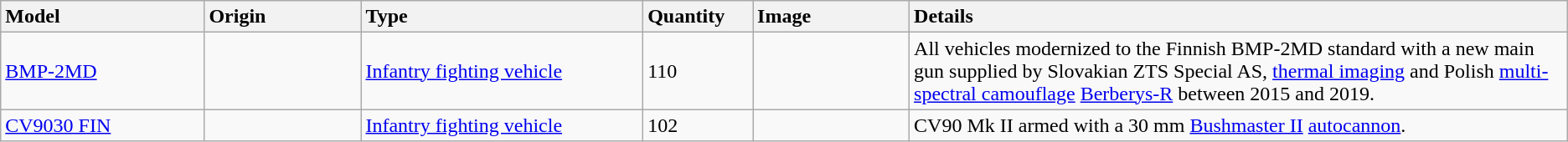<table class="wikitable">
<tr>
<th style="text-align: left; width:13%;">Model</th>
<th style="text-align: left; width:10%;">Origin</th>
<th style="text-align: left; width:18%;">Type</th>
<th style="text-align: left; width:7%;">Quantity</th>
<th style="text-align: left; width:10%;">Image</th>
<th style="text-align: left; width:42%;">Details</th>
</tr>
<tr>
<td><a href='#'>BMP-2MD</a></td>
<td><br></td>
<td><a href='#'>Infantry fighting vehicle</a></td>
<td>110</td>
<td></td>
<td>All vehicles modernized to the Finnish BMP-2MD standard with a new main gun supplied by Slovakian ZTS Special AS, <a href='#'>thermal imaging</a> and Polish <a href='#'>multi-spectral camouflage</a> <a href='#'>Berberys-R</a> between 2015 and 2019.</td>
</tr>
<tr>
<td><a href='#'>CV9030 FIN</a></td>
<td></td>
<td><a href='#'>Infantry fighting vehicle</a></td>
<td>102</td>
<td></td>
<td>CV90 Mk II armed with a 30 mm <a href='#'>Bushmaster II</a> <a href='#'>autocannon</a>.</td>
</tr>
</table>
